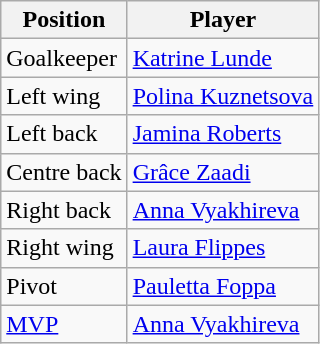<table class="wikitable">
<tr>
<th>Position</th>
<th>Player</th>
</tr>
<tr>
<td>Goalkeeper</td>
<td> <a href='#'>Katrine Lunde</a></td>
</tr>
<tr>
<td>Left wing</td>
<td> <a href='#'>Polina Kuznetsova</a></td>
</tr>
<tr>
<td>Left back</td>
<td> <a href='#'>Jamina Roberts</a></td>
</tr>
<tr>
<td>Centre back</td>
<td> <a href='#'>Grâce Zaadi</a></td>
</tr>
<tr>
<td>Right back</td>
<td> <a href='#'>Anna Vyakhireva</a></td>
</tr>
<tr>
<td>Right wing</td>
<td> <a href='#'>Laura Flippes</a></td>
</tr>
<tr>
<td>Pivot</td>
<td> <a href='#'>Pauletta Foppa</a></td>
</tr>
<tr>
<td><a href='#'>MVP</a></td>
<td> <a href='#'>Anna Vyakhireva</a></td>
</tr>
</table>
